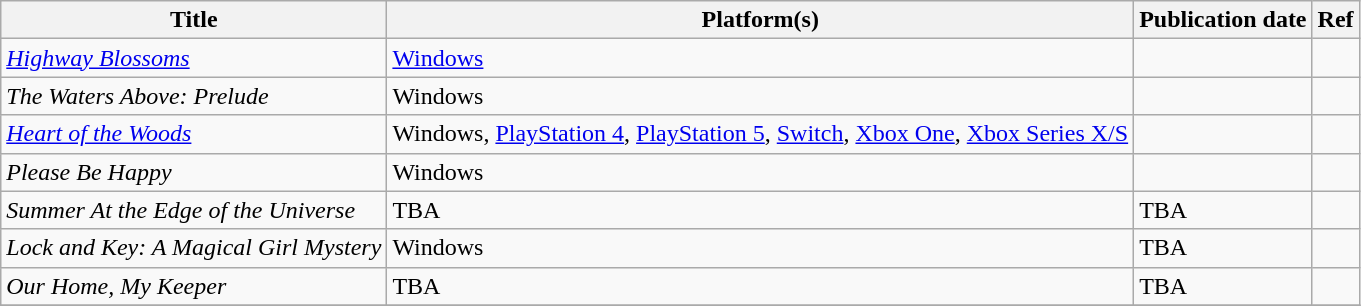<table class="wikitable sortable">
<tr>
<th>Title</th>
<th>Platform(s)</th>
<th>Publication date</th>
<th>Ref</th>
</tr>
<tr>
<td><em><a href='#'>Highway Blossoms</a></em></td>
<td><a href='#'>Windows</a></td>
<td></td>
<td></td>
</tr>
<tr>
<td><em>The Waters Above: Prelude</em></td>
<td>Windows</td>
<td></td>
<td></td>
</tr>
<tr>
<td><em><a href='#'>Heart of the Woods</a></em></td>
<td>Windows, <a href='#'>PlayStation 4</a>, <a href='#'>PlayStation 5</a>, <a href='#'>Switch</a>, <a href='#'>Xbox One</a>, <a href='#'>Xbox Series X/S</a></td>
<td></td>
<td></td>
</tr>
<tr>
<td><em>Please Be Happy</em></td>
<td>Windows</td>
<td></td>
<td></td>
</tr>
<tr>
<td><em>Summer At the Edge of the Universe</em></td>
<td>TBA</td>
<td>TBA</td>
<td></td>
</tr>
<tr>
<td><em>Lock and Key: A Magical Girl Mystery</em></td>
<td>Windows</td>
<td>TBA</td>
<td></td>
</tr>
<tr>
<td><em>Our Home, My Keeper </em></td>
<td>TBA</td>
<td>TBA</td>
<td></td>
</tr>
<tr>
</tr>
</table>
